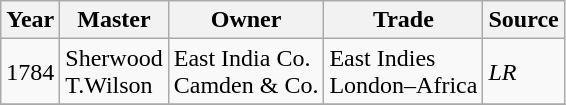<table class=" wikitable">
<tr>
<th>Year</th>
<th>Master</th>
<th>Owner</th>
<th>Trade</th>
<th>Source</th>
</tr>
<tr>
<td>1784</td>
<td>Sherwood<br>T.Wilson</td>
<td>East India Co.<br>Camden & Co.</td>
<td>East Indies<br>London–Africa</td>
<td><em>LR</em></td>
</tr>
<tr>
</tr>
</table>
